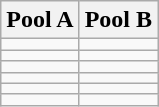<table class="wikitable">
<tr>
<th width=50%>Pool A</th>
<th width=50%>Pool B</th>
</tr>
<tr>
<td></td>
<td></td>
</tr>
<tr>
<td></td>
<td></td>
</tr>
<tr>
<td></td>
<td></td>
</tr>
<tr>
<td></td>
<td></td>
</tr>
<tr>
<td></td>
<td></td>
</tr>
<tr>
<td></td>
<td></td>
</tr>
</table>
